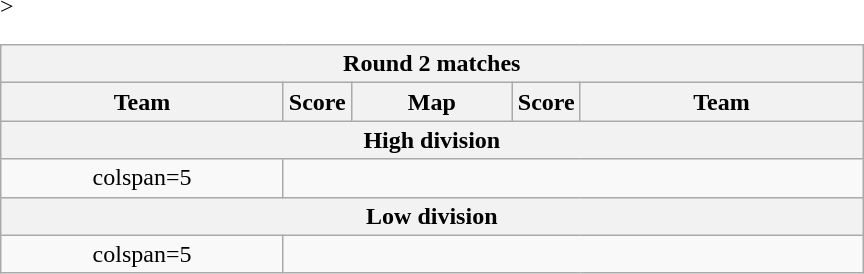<table class="wikitable" style="text-align: center;">
<tr>
<th colspan=5>Round 2 matches</th>
</tr>
<tr <noinclude>>
<th width="181px">Team</th>
<th width="20px">Score</th>
<th width="100px">Map</th>
<th width="20px">Score</th>
<th width="181px">Team</noinclude></th>
</tr>
<tr>
<th colspan=5>High division</th>
</tr>
<tr>
<td>colspan=5 </td>
</tr>
<tr>
<th colspan=5>Low division</th>
</tr>
<tr>
<td>colspan=5 </td>
</tr>
</table>
